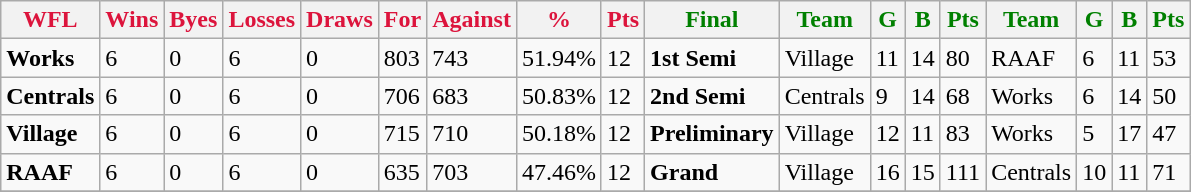<table class="wikitable">
<tr>
<th style="color:crimson">WFL</th>
<th style="color:crimson">Wins</th>
<th style="color:crimson">Byes</th>
<th style="color:crimson">Losses</th>
<th style="color:crimson">Draws</th>
<th style="color:crimson">For</th>
<th style="color:crimson">Against</th>
<th style="color:crimson">%</th>
<th style="color:crimson">Pts</th>
<th style="color:green">Final</th>
<th style="color:green">Team</th>
<th style="color:green">G</th>
<th style="color:green">B</th>
<th style="color:green">Pts</th>
<th style="color:green">Team</th>
<th style="color:green">G</th>
<th style="color:green">B</th>
<th style="color:green">Pts</th>
</tr>
<tr>
<td><strong>	Works	</strong></td>
<td>6</td>
<td>0</td>
<td>6</td>
<td>0</td>
<td>803</td>
<td>743</td>
<td>51.94%</td>
<td>12</td>
<td><strong>1st Semi</strong></td>
<td>Village</td>
<td>11</td>
<td>14</td>
<td>80</td>
<td>RAAF</td>
<td>6</td>
<td>11</td>
<td>53</td>
</tr>
<tr>
<td><strong>	Centrals	</strong></td>
<td>6</td>
<td>0</td>
<td>6</td>
<td>0</td>
<td>706</td>
<td>683</td>
<td>50.83%</td>
<td>12</td>
<td><strong>2nd Semi</strong></td>
<td>Centrals</td>
<td>9</td>
<td>14</td>
<td>68</td>
<td>Works</td>
<td>6</td>
<td>14</td>
<td>50</td>
</tr>
<tr>
<td><strong>	Village	</strong></td>
<td>6</td>
<td>0</td>
<td>6</td>
<td>0</td>
<td>715</td>
<td>710</td>
<td>50.18%</td>
<td>12</td>
<td><strong>Preliminary</strong></td>
<td>Village</td>
<td>12</td>
<td>11</td>
<td>83</td>
<td>Works</td>
<td>5</td>
<td>17</td>
<td>47</td>
</tr>
<tr>
<td><strong>	RAAF	</strong></td>
<td>6</td>
<td>0</td>
<td>6</td>
<td>0</td>
<td>635</td>
<td>703</td>
<td>47.46%</td>
<td>12</td>
<td><strong>Grand</strong></td>
<td>Village</td>
<td>16</td>
<td>15</td>
<td>111</td>
<td>Centrals</td>
<td>10</td>
<td>11</td>
<td>71</td>
</tr>
<tr>
</tr>
</table>
